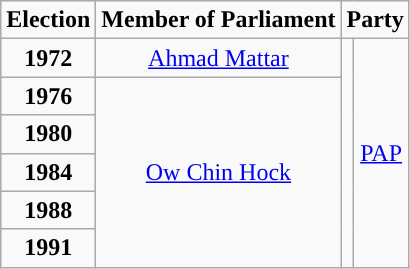<table class="wikitable" align="center" style="text-align:center">
<tr>
<td><strong>Election </strong></td>
<td><strong>Member of Parliament</strong></td>
<td colspan="2"><strong>Party</strong></td>
</tr>
<tr>
<td><strong>1972</strong></td>
<td><a href='#'>Ahmad Mattar</a></td>
<td rowspan="6"></td>
<td rowspan="6"><a href='#'>PAP</a></td>
</tr>
<tr>
<td><strong>1976</strong></td>
<td rowspan="5"><a href='#'>Ow Chin Hock</a></td>
</tr>
<tr>
<td><strong>1980</strong></td>
</tr>
<tr>
<td><strong>1984</strong></td>
</tr>
<tr>
<td><strong>1988</strong></td>
</tr>
<tr>
<td><strong>1991</strong></td>
</tr>
</table>
